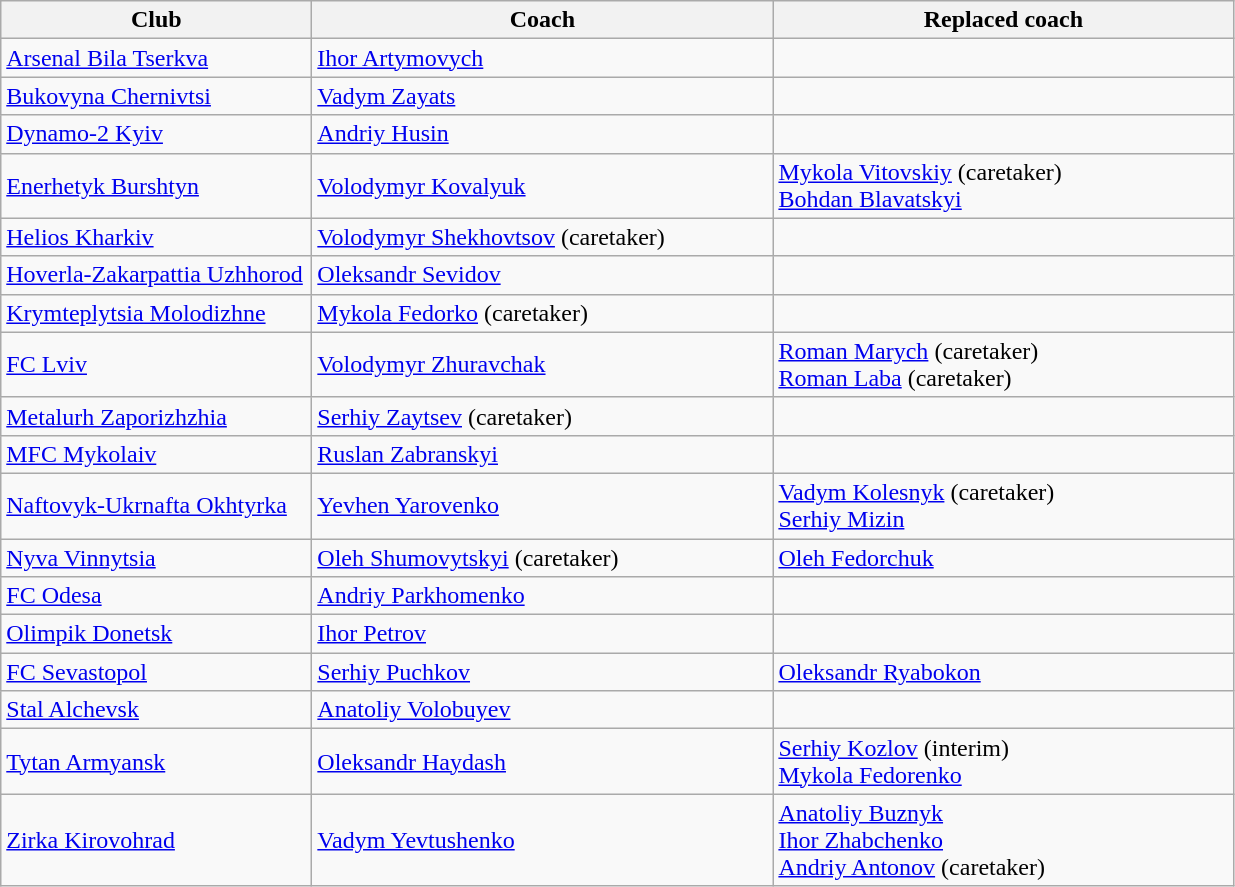<table class="wikitable">
<tr>
<th style="width:200px;">Club</th>
<th style="width:300px;">Coach</th>
<th style="width:300px;">Replaced coach</th>
</tr>
<tr>
<td><a href='#'>Arsenal Bila Tserkva</a></td>
<td> <a href='#'>Ihor Artymovych</a></td>
<td></td>
</tr>
<tr>
<td><a href='#'>Bukovyna Chernivtsi</a></td>
<td> <a href='#'>Vadym Zayats</a></td>
<td></td>
</tr>
<tr>
<td><a href='#'>Dynamo-2 Kyiv</a></td>
<td> <a href='#'>Andriy Husin</a></td>
<td></td>
</tr>
<tr>
<td><a href='#'>Enerhetyk Burshtyn</a></td>
<td> <a href='#'>Volodymyr Kovalyuk</a></td>
<td> <a href='#'>Mykola Vitovskiy</a> (caretaker)<br> <a href='#'>Bohdan Blavatskyi</a></td>
</tr>
<tr>
<td><a href='#'>Helios Kharkiv</a></td>
<td> <a href='#'>Volodymyr Shekhovtsov</a> (caretaker)</td>
<td></td>
</tr>
<tr>
<td><a href='#'>Hoverla-Zakarpattia Uzhhorod</a></td>
<td> <a href='#'>Oleksandr Sevidov</a></td>
<td></td>
</tr>
<tr>
<td><a href='#'>Krymteplytsia Molodizhne</a></td>
<td> <a href='#'>Mykola Fedorko</a> (caretaker)</td>
<td></td>
</tr>
<tr>
<td><a href='#'>FC Lviv</a></td>
<td> <a href='#'>Volodymyr Zhuravchak</a></td>
<td> <a href='#'>Roman Marych</a> (caretaker)<br> <a href='#'>Roman Laba</a> (caretaker)</td>
</tr>
<tr>
<td><a href='#'>Metalurh Zaporizhzhia</a></td>
<td> <a href='#'>Serhiy Zaytsev</a> (caretaker)</td>
<td></td>
</tr>
<tr>
<td><a href='#'>MFC Mykolaiv</a></td>
<td> <a href='#'>Ruslan Zabranskyi</a></td>
<td></td>
</tr>
<tr>
<td><a href='#'>Naftovyk-Ukrnafta Okhtyrka</a></td>
<td> <a href='#'>Yevhen Yarovenko</a></td>
<td> <a href='#'>Vadym Kolesnyk</a> (caretaker)<br> <a href='#'>Serhiy Mizin</a></td>
</tr>
<tr>
<td><a href='#'>Nyva Vinnytsia</a></td>
<td> <a href='#'>Oleh Shumovytskyi</a> (caretaker)</td>
<td> <a href='#'>Oleh Fedorchuk</a></td>
</tr>
<tr>
<td><a href='#'>FC Odesa</a></td>
<td> <a href='#'>Andriy Parkhomenko</a></td>
<td></td>
</tr>
<tr>
<td><a href='#'>Olimpik Donetsk</a></td>
<td> <a href='#'>Ihor Petrov</a></td>
<td></td>
</tr>
<tr>
<td><a href='#'>FC Sevastopol</a></td>
<td> <a href='#'>Serhiy Puchkov</a></td>
<td> <a href='#'>Oleksandr Ryabokon</a></td>
</tr>
<tr>
<td><a href='#'>Stal Alchevsk</a></td>
<td> <a href='#'>Anatoliy Volobuyev</a></td>
<td></td>
</tr>
<tr>
<td><a href='#'>Tytan Armyansk</a></td>
<td> <a href='#'>Oleksandr Haydash</a></td>
<td> <a href='#'>Serhiy Kozlov</a> (interim)<br> <a href='#'>Mykola Fedorenko</a></td>
</tr>
<tr>
<td><a href='#'>Zirka Kirovohrad</a></td>
<td> <a href='#'>Vadym Yevtushenko</a></td>
<td> <a href='#'>Anatoliy Buznyk</a><br> <a href='#'>Ihor Zhabchenko</a><br> <a href='#'>Andriy Antonov</a> (caretaker)</td>
</tr>
</table>
